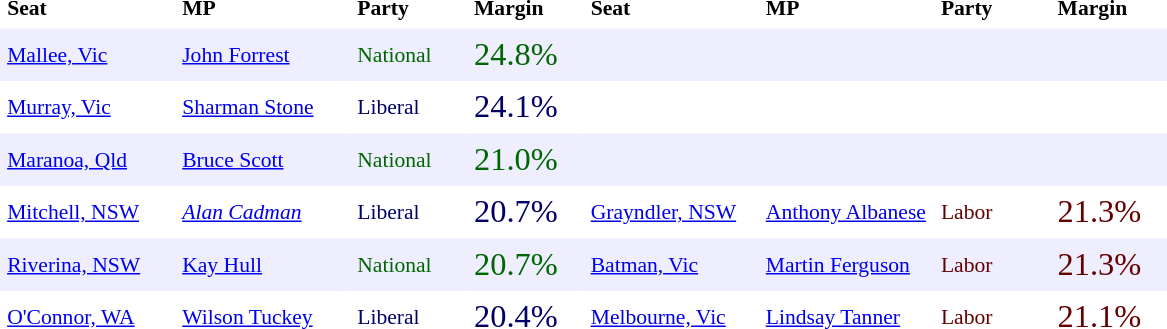<table class="toccolours" cellpadding="5" cellspacing="0" style="margin: .4em;font-size: 90%;">
<tr>
<th align="left" width="15%">Seat</th>
<th align="left" width="15%">MP</th>
<th align="left" width="10%">Party</th>
<th align="left" width="10%">Margin</th>
<th align="left" width="15%">Seat</th>
<th align="left" width="15%">MP</th>
<th align="left" width="10%">Party</th>
<th align="left" width="10%">Margin</th>
</tr>
<tr bgcolor="#eeeeff">
<td><a href='#'>Mallee, Vic</a></td>
<td><a href='#'>John Forrest</a></td>
<td style="color: #060;">National</td>
<td style="font-size: 150%;color: #060;">24.8%</td>
<td></td>
<td></td>
<td></td>
<td></td>
</tr>
<tr>
<td><a href='#'>Murray, Vic</a></td>
<td><a href='#'>Sharman Stone</a></td>
<td style="color: #006;">Liberal</td>
<td style="font-size: 150%;color: #006;">24.1%</td>
<td></td>
<td></td>
<td></td>
<td></td>
</tr>
<tr bgcolor="#eeeeff">
<td><a href='#'>Maranoa, Qld</a></td>
<td><a href='#'>Bruce Scott</a></td>
<td style="color: #060;">National</td>
<td style="font-size: 150%;color: #060;">21.0%</td>
<td></td>
<td></td>
<td></td>
<td></td>
</tr>
<tr>
<td><a href='#'>Mitchell, NSW</a></td>
<td><em><a href='#'>Alan Cadman</a></em></td>
<td style="color: #006;">Liberal</td>
<td style="font-size: 150%;color: #006;">20.7%</td>
<td><a href='#'>Grayndler, NSW</a></td>
<td><a href='#'>Anthony Albanese</a></td>
<td style="color: #600;">Labor</td>
<td style="font-size: 150%;color: #600;">21.3%</td>
</tr>
<tr bgcolor="#eeeeff">
<td><a href='#'>Riverina, NSW</a></td>
<td><a href='#'>Kay Hull</a></td>
<td style="color: #060;">National</td>
<td style="font-size: 150%;color: #060;">20.7%</td>
<td><a href='#'>Batman, Vic</a></td>
<td><a href='#'>Martin Ferguson</a></td>
<td style="color: #600;">Labor</td>
<td style="font-size: 150%;color: #600;">21.3%</td>
</tr>
<tr>
<td><a href='#'>O'Connor, WA</a></td>
<td><a href='#'>Wilson Tuckey</a></td>
<td style="color: #006;">Liberal</td>
<td style="font-size: 150%;color: #006;">20.4%</td>
<td><a href='#'>Melbourne, Vic</a></td>
<td><a href='#'>Lindsay Tanner</a></td>
<td style="color: #600;">Labor</td>
<td style="font-size: 150%;color: #600;">21.1%</td>
</tr>
</table>
